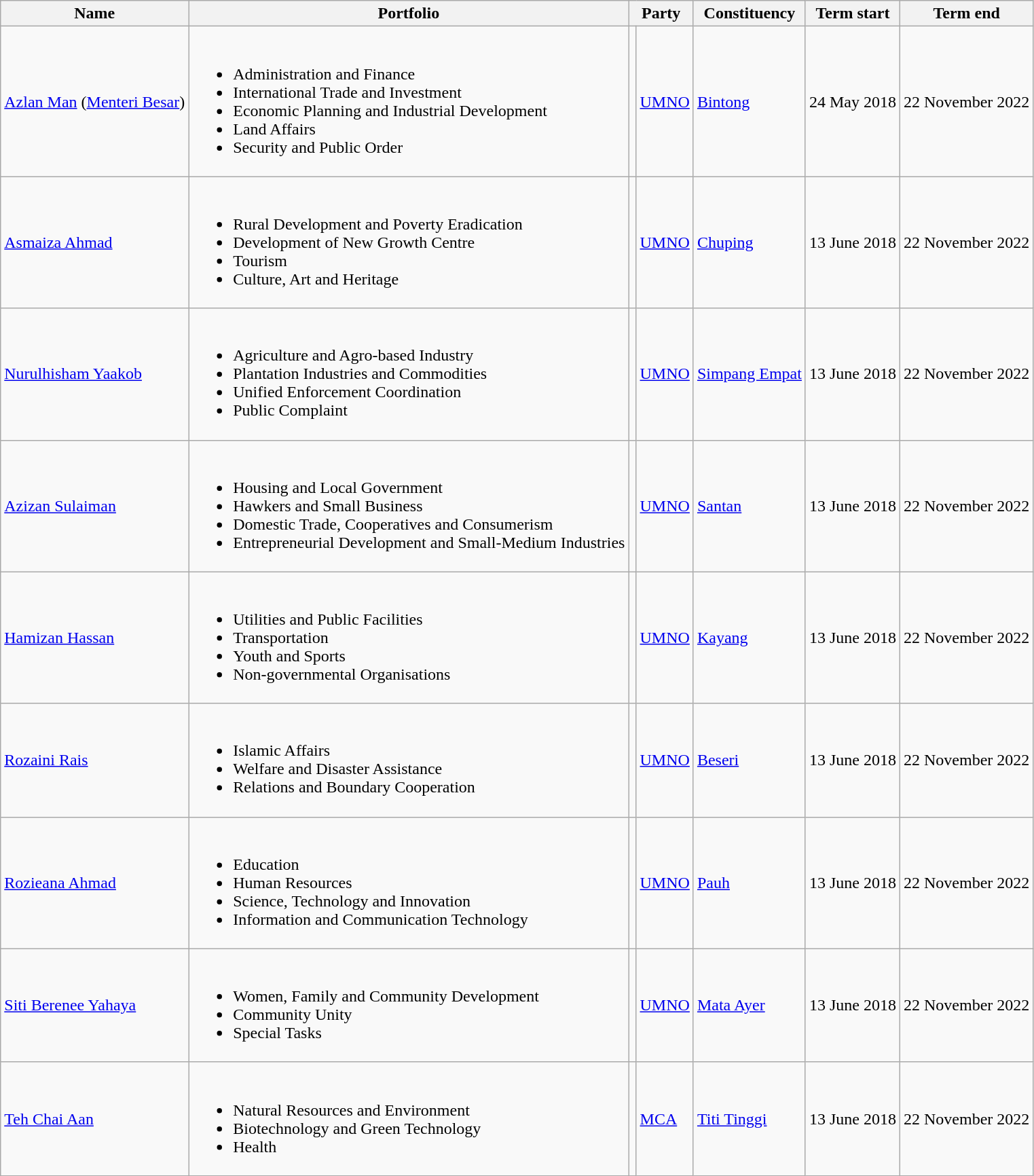<table class="wikitable">
<tr>
<th>Name</th>
<th>Portfolio</th>
<th colspan=2>Party</th>
<th>Constituency</th>
<th>Term start</th>
<th>Term end</th>
</tr>
<tr>
<td><a href='#'>Azlan Man</a> (<a href='#'>Menteri Besar</a>)</td>
<td><br><ul><li>Administration and Finance</li><li>International Trade and Investment</li><li>Economic Planning and Industrial Development</li><li>Land Affairs</li><li>Security and Public Order</li></ul></td>
<td bgcolor=></td>
<td><a href='#'>UMNO</a></td>
<td><a href='#'>Bintong</a></td>
<td>24 May 2018</td>
<td>22 November 2022</td>
</tr>
<tr>
<td><a href='#'>Asmaiza Ahmad</a></td>
<td><br><ul><li>Rural Development and Poverty Eradication</li><li>Development of New Growth Centre</li><li>Tourism</li><li>Culture, Art and Heritage</li></ul></td>
<td bgcolor=></td>
<td><a href='#'>UMNO</a></td>
<td><a href='#'>Chuping</a></td>
<td>13 June 2018</td>
<td>22 November 2022</td>
</tr>
<tr>
<td><a href='#'>Nurulhisham Yaakob</a></td>
<td><br><ul><li>Agriculture and Agro-based Industry</li><li>Plantation Industries and Commodities</li><li>Unified Enforcement Coordination</li><li>Public Complaint</li></ul></td>
<td bgcolor=></td>
<td><a href='#'>UMNO</a></td>
<td><a href='#'>Simpang Empat</a></td>
<td>13 June 2018</td>
<td>22 November 2022</td>
</tr>
<tr>
<td><a href='#'>Azizan Sulaiman</a></td>
<td><br><ul><li>Housing and Local Government</li><li>Hawkers and Small Business</li><li>Domestic Trade, Cooperatives and Consumerism</li><li>Entrepreneurial Development and Small-Medium Industries</li></ul></td>
<td bgcolor=></td>
<td><a href='#'>UMNO</a></td>
<td><a href='#'>Santan</a></td>
<td>13 June 2018</td>
<td>22 November 2022</td>
</tr>
<tr>
<td><a href='#'>Hamizan Hassan</a></td>
<td><br><ul><li>Utilities and Public Facilities</li><li>Transportation</li><li>Youth and Sports</li><li>Non-governmental Organisations</li></ul></td>
<td bgcolor=></td>
<td><a href='#'>UMNO</a></td>
<td><a href='#'>Kayang</a></td>
<td>13 June 2018</td>
<td>22 November 2022</td>
</tr>
<tr>
<td><a href='#'>Rozaini Rais</a></td>
<td><br><ul><li>Islamic Affairs</li><li>Welfare and Disaster Assistance</li><li>Relations and Boundary Cooperation</li></ul></td>
<td bgcolor=></td>
<td><a href='#'>UMNO</a></td>
<td><a href='#'>Beseri</a></td>
<td>13 June 2018</td>
<td>22 November 2022</td>
</tr>
<tr>
<td><a href='#'>Rozieana Ahmad</a></td>
<td><br><ul><li>Education</li><li>Human Resources</li><li>Science, Technology and Innovation</li><li>Information and Communication Technology</li></ul></td>
<td bgcolor=></td>
<td><a href='#'>UMNO</a></td>
<td><a href='#'>Pauh</a></td>
<td>13 June 2018</td>
<td>22 November 2022</td>
</tr>
<tr>
<td><a href='#'>Siti Berenee Yahaya</a></td>
<td><br><ul><li>Women, Family and Community Development</li><li>Community Unity</li><li>Special Tasks</li></ul></td>
<td bgcolor=></td>
<td><a href='#'>UMNO</a></td>
<td><a href='#'>Mata Ayer</a></td>
<td>13 June 2018</td>
<td>22 November 2022</td>
</tr>
<tr>
<td><a href='#'>Teh Chai Aan</a></td>
<td><br><ul><li>Natural Resources and Environment</li><li>Biotechnology and Green Technology</li><li>Health</li></ul></td>
<td bgcolor=></td>
<td><a href='#'>MCA</a></td>
<td><a href='#'>Titi Tinggi</a></td>
<td>13 June 2018</td>
<td>22 November 2022</td>
</tr>
</table>
